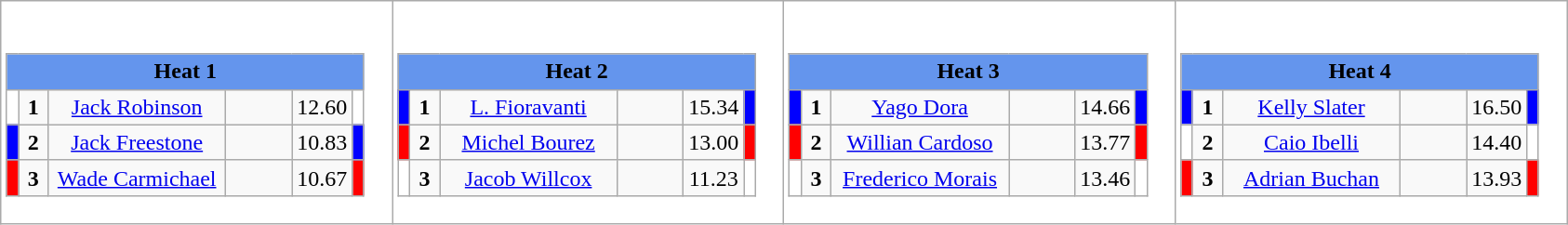<table class="wikitable" style="background:#fff;">
<tr>
<td><div><br><table class="wikitable">
<tr>
<td colspan="6"  style="text-align:center; background:#6495ed;"><strong>Heat 1</strong></td>
</tr>
<tr>
<td style="width:01px; background: #fff;"></td>
<td style="width:14px; text-align:center;"><strong>1</strong></td>
<td style="width:120px; text-align:center;"><a href='#'>Jack Robinson</a></td>
<td style="width:40px; text-align:center;"></td>
<td style="width:20px; text-align:center;">12.60</td>
<td style="width:01px; background: #fff;"></td>
</tr>
<tr>
<td style="width:01px; background: #00f;"></td>
<td style="width:14px; text-align:center;"><strong>2</strong></td>
<td style="width:120px; text-align:center;"><a href='#'>Jack Freestone</a></td>
<td style="width:40px; text-align:center;"></td>
<td style="width:20px; text-align:center;">10.83</td>
<td style="width:01px; background: #00f;"></td>
</tr>
<tr>
<td style="width:01px; background: #f00;"></td>
<td style="width:14px; text-align:center;"><strong>3</strong></td>
<td style="width:120px; text-align:center;"><a href='#'>Wade Carmichael</a></td>
<td style="width:40px; text-align:center;"></td>
<td style="width:20px; text-align:center;">10.67</td>
<td style="width:01px; background: #f00;"></td>
</tr>
</table>
</div></td>
<td><div><br><table class="wikitable">
<tr>
<td colspan="6"  style="text-align:center; background:#6495ed;"><strong>Heat 2</strong></td>
</tr>
<tr>
<td style="width:01px; background: #00f;"></td>
<td style="width:14px; text-align:center;"><strong>1</strong></td>
<td style="width:120px; text-align:center;"><a href='#'>L. Fioravanti</a></td>
<td style="width:40px; text-align:center;"></td>
<td style="width:20px; text-align:center;">15.34</td>
<td style="width:01px; background: #00f;"></td>
</tr>
<tr>
<td style="width:01px; background: #f00;"></td>
<td style="width:14px; text-align:center;"><strong>2</strong></td>
<td style="width:120px; text-align:center;"><a href='#'>Michel Bourez</a></td>
<td style="width:40px; text-align:center;"></td>
<td style="width:20px; text-align:center;">13.00</td>
<td style="width:01px; background: #f00;"></td>
</tr>
<tr>
<td style="width:01px; background: #fff;"></td>
<td style="width:14px; text-align:center;"><strong>3</strong></td>
<td style="width:120px; text-align:center;"><a href='#'>Jacob Willcox</a></td>
<td style="width:40px; text-align:center;"></td>
<td style="width:20px; text-align:center;">11.23</td>
<td style="width:01px; background: #fff;"></td>
</tr>
</table>
</div></td>
<td><div><br><table class="wikitable">
<tr>
<td colspan="6"  style="text-align:center; background:#6495ed;"><strong>Heat 3</strong></td>
</tr>
<tr>
<td style="width:01px; background: #00f;"></td>
<td style="width:14px; text-align:center;"><strong>1</strong></td>
<td style="width:120px; text-align:center;"><a href='#'>Yago Dora</a></td>
<td style="width:40px; text-align:center;"></td>
<td style="width:20px; text-align:center;">14.66</td>
<td style="width:01px; background: #00f;"></td>
</tr>
<tr>
<td style="width:01px; background: #f00;"></td>
<td style="width:14px; text-align:center;"><strong>2</strong></td>
<td style="width:120px; text-align:center;"><a href='#'>Willian Cardoso</a></td>
<td style="width:40px; text-align:center;"></td>
<td style="width:20px; text-align:center;">13.77</td>
<td style="width:01px; background: #f00;"></td>
</tr>
<tr>
<td style="width:01px; background: #fff;"></td>
<td style="width:14px; text-align:center;"><strong>3</strong></td>
<td style="width:120px; text-align:center;"><a href='#'>Frederico Morais</a></td>
<td style="width:40px; text-align:center;"></td>
<td style="width:20px; text-align:center;">13.46</td>
<td style="width:01px; background: #fff;"></td>
</tr>
</table>
</div></td>
<td><div><br><table class="wikitable">
<tr>
<td colspan="6"  style="text-align:center; background:#6495ed;"><strong>Heat 4</strong></td>
</tr>
<tr>
<td style="width:01px; background: #00f;"></td>
<td style="width:14px; text-align:center;"><strong>1</strong></td>
<td style="width:120px; text-align:center;"><a href='#'>Kelly Slater</a></td>
<td style="width:40px; text-align:center;"></td>
<td style="width:20px; text-align:center;">16.50</td>
<td style="width:01px; background: #00f;"></td>
</tr>
<tr>
<td style="width:01px; background: #fff;"></td>
<td style="width:14px; text-align:center;"><strong>2</strong></td>
<td style="width:120px; text-align:center;"><a href='#'>Caio Ibelli</a></td>
<td style="width:40px; text-align:center;"></td>
<td style="width:20px; text-align:center;">14.40</td>
<td style="width:01px; background: #fff;"></td>
</tr>
<tr>
<td style="width:01px; background: #f00;"></td>
<td style="width:14px; text-align:center;"><strong>3</strong></td>
<td style="width:120px; text-align:center;"><a href='#'>Adrian Buchan</a></td>
<td style="width:40px; text-align:center;"></td>
<td style="width:20px; text-align:center;">13.93</td>
<td style="width:01px; background: #f00;"></td>
</tr>
</table>
</div></td>
</tr>
</table>
